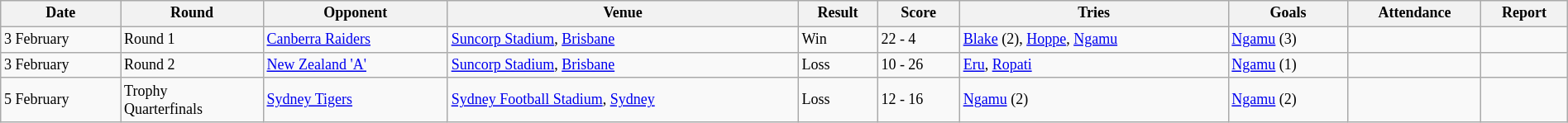<table class="wikitable" style="font-size:75%;" width="100%">
<tr>
<th>Date</th>
<th>Round</th>
<th>Opponent</th>
<th>Venue</th>
<th>Result</th>
<th>Score</th>
<th>Tries</th>
<th>Goals</th>
<th>Attendance</th>
<th>Report</th>
</tr>
<tr>
<td>3 February</td>
<td>Round 1</td>
<td> <a href='#'>Canberra Raiders</a></td>
<td><a href='#'>Suncorp Stadium</a>, <a href='#'>Brisbane</a></td>
<td>Win</td>
<td>22 - 4</td>
<td><a href='#'>Blake</a> (2), <a href='#'>Hoppe</a>, <a href='#'>Ngamu</a></td>
<td><a href='#'>Ngamu</a> (3)</td>
<td></td>
<td></td>
</tr>
<tr>
<td>3 February</td>
<td>Round 2</td>
<td> <a href='#'>New Zealand 'A'</a></td>
<td><a href='#'>Suncorp Stadium</a>, <a href='#'>Brisbane</a></td>
<td>Loss</td>
<td>10 - 26</td>
<td><a href='#'>Eru</a>, <a href='#'>Ropati</a></td>
<td><a href='#'>Ngamu</a> (1)</td>
<td></td>
<td></td>
</tr>
<tr>
<td>5 February</td>
<td>Trophy<br>Quarterfinals</td>
<td> <a href='#'>Sydney Tigers</a></td>
<td><a href='#'>Sydney Football Stadium</a>, <a href='#'>Sydney</a></td>
<td>Loss</td>
<td>12 - 16</td>
<td><a href='#'>Ngamu</a> (2)</td>
<td><a href='#'>Ngamu</a> (2)</td>
<td></td>
<td></td>
</tr>
</table>
